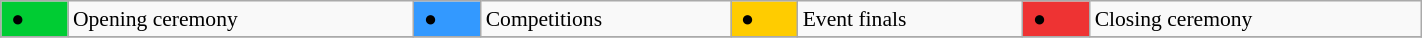<table class="wikitable" style="margin:0.5em auto; font-size:90%;position:relative;width:75%;">
<tr>
<td bgcolor=#00cc33> ● </td>
<td>Opening ceremony</td>
<td bgcolor=#3399ff> ● </td>
<td>Competitions</td>
<td bgcolor=#ffcc00> ● </td>
<td>Event finals</td>
<td bgcolor=#ee3333> ● </td>
<td>Closing ceremony</td>
</tr>
<tr>
</tr>
</table>
